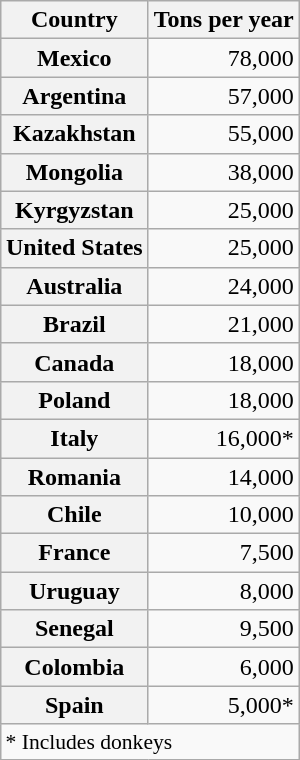<table class="wikitable sortable" style="text-align:right;" align="right">
<tr>
<th scope="col">Country</th>
<th scope="col">Tons per year</th>
</tr>
<tr>
<th scope="row">Mexico</th>
<td>78,000</td>
</tr>
<tr>
<th scope="row">Argentina</th>
<td>57,000</td>
</tr>
<tr>
<th scope="row">Kazakhstan</th>
<td>55,000</td>
</tr>
<tr>
<th scope="row">Mongolia</th>
<td>38,000</td>
</tr>
<tr>
<th scope="row">Kyrgyzstan</th>
<td>25,000</td>
</tr>
<tr>
<th scope="row">United States</th>
<td>25,000</td>
</tr>
<tr>
<th scope="row">Australia</th>
<td>24,000</td>
</tr>
<tr>
<th scope="row">Brazil</th>
<td>21,000</td>
</tr>
<tr>
<th scope="row">Canada</th>
<td>18,000</td>
</tr>
<tr>
<th scope="row">Poland</th>
<td>18,000</td>
</tr>
<tr>
<th scope="row">Italy</th>
<td>16,000*</td>
</tr>
<tr>
<th scope="row">Romania</th>
<td>14,000</td>
</tr>
<tr>
<th scope="row">Chile</th>
<td>10,000</td>
</tr>
<tr>
<th scope="row">France</th>
<td>7,500</td>
</tr>
<tr>
<th scope="row">Uruguay</th>
<td>8,000</td>
</tr>
<tr>
<th scope="row">Senegal</th>
<td>9,500</td>
</tr>
<tr>
<th scope="row">Colombia</th>
<td>6,000</td>
</tr>
<tr>
<th scope="row">Spain</th>
<td>5,000*</td>
</tr>
<tr>
<td style="text-align:left; font-size:90%;" colspan=2>* Includes donkeys</td>
</tr>
</table>
